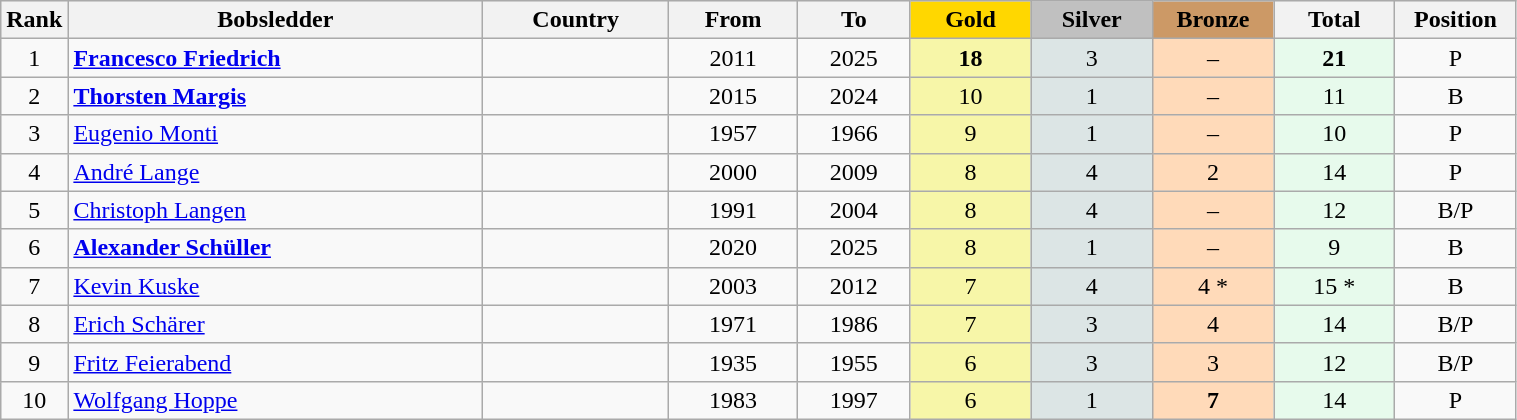<table class="wikitable plainrowheaders" width=80% style="text-align:center;">
<tr style="background-color:#EDEDED;">
<th class="hintergrundfarbe6" style="width:1em">Rank</th>
<th class="hintergrundfarbe6">Bobsledder</th>
<th class="hintergrundfarbe6">Country</th>
<th class="hintergrundfarbe6">From</th>
<th class="hintergrundfarbe6">To</th>
<th style="background:    gold; width:8%">Gold</th>
<th style="background:  silver; width:8%">Silver</th>
<th style="background: #CC9966; width:8%">Bronze</th>
<th class="hintergrundfarbe6" style="width:8%">Total</th>
<th class="hintergrundfarbe6" style="width:8%">Position</th>
</tr>
<tr>
<td>1</td>
<td align="left"><strong><a href='#'>Francesco Friedrich</a></strong></td>
<td align="left"></td>
<td>2011</td>
<td>2025</td>
<td bgcolor="#F7F6A8"><strong>18</strong></td>
<td bgcolor="#DCE5E5">3</td>
<td bgcolor="#FFDAB9">–</td>
<td bgcolor="#E7FAEC"><strong>21</strong></td>
<td>P</td>
</tr>
<tr align="center">
<td>2</td>
<td align="left"><strong><a href='#'>Thorsten Margis</a></strong></td>
<td align="left"></td>
<td>2015</td>
<td>2024</td>
<td bgcolor="#F7F6A8">10</td>
<td bgcolor="#DCE5E5">1</td>
<td bgcolor="#FFDAB9">–</td>
<td bgcolor="#E7FAEC">11</td>
<td>B</td>
</tr>
<tr align="center">
<td>3</td>
<td align="left"><a href='#'>Eugenio Monti</a></td>
<td align="left"></td>
<td>1957</td>
<td>1966</td>
<td bgcolor="#F7F6A8">9</td>
<td bgcolor="#DCE5E5">1</td>
<td bgcolor="#FFDAB9">–</td>
<td bgcolor="#E7FAEC">10</td>
<td>P</td>
</tr>
<tr align="center">
<td>4</td>
<td align="left"><a href='#'>André Lange</a></td>
<td align="left"></td>
<td>2000</td>
<td>2009</td>
<td bgcolor="#F7F6A8">8</td>
<td bgcolor="#DCE5E5">4</td>
<td bgcolor="#FFDAB9">2</td>
<td bgcolor="#E7FAEC">14</td>
<td>P</td>
</tr>
<tr align="center">
<td>5</td>
<td align="left"><a href='#'>Christoph Langen</a></td>
<td align="left"></td>
<td>1991</td>
<td>2004</td>
<td bgcolor="#F7F6A8">8</td>
<td bgcolor="#DCE5E5">4</td>
<td bgcolor="#FFDAB9">–</td>
<td bgcolor="#E7FAEC">12</td>
<td>B/P</td>
</tr>
<tr align="center">
<td>6</td>
<td align="left"><strong><a href='#'>Alexander Schüller</a></strong></td>
<td align="left"></td>
<td>2020</td>
<td>2025</td>
<td bgcolor="#F7F6A8">8</td>
<td bgcolor="#DCE5E5">1</td>
<td bgcolor="#FFDAB9">–</td>
<td bgcolor="#E7FAEC">9</td>
<td>B</td>
</tr>
<tr align="center">
<td>7</td>
<td align="left"><a href='#'>Kevin Kuske</a></td>
<td align="left"></td>
<td>2003</td>
<td>2012</td>
<td bgcolor="#F7F6A8">7</td>
<td bgcolor="#DCE5E5">4</td>
<td bgcolor="#FFDAB9"> 4 *</td>
<td bgcolor="#E7FAEC"> 15 *</td>
<td>B</td>
</tr>
<tr align="center">
<td>8</td>
<td align="left"><a href='#'>Erich Schärer</a></td>
<td align="left"></td>
<td>1971</td>
<td>1986</td>
<td bgcolor="#F7F6A8">7</td>
<td bgcolor="#DCE5E5">3</td>
<td bgcolor="#FFDAB9">4</td>
<td bgcolor="#E7FAEC">14</td>
<td>B/P</td>
</tr>
<tr align="center">
<td>9</td>
<td align="left"><a href='#'>Fritz Feierabend</a></td>
<td align="left"></td>
<td>1935</td>
<td>1955</td>
<td bgcolor="#F7F6A8">6</td>
<td bgcolor="#DCE5E5">3</td>
<td bgcolor="#FFDAB9">3</td>
<td bgcolor="#E7FAEC">12</td>
<td>B/P</td>
</tr>
<tr align="center">
<td>10</td>
<td align="left"><a href='#'>Wolfgang Hoppe</a></td>
<td align="left"><br></td>
<td>1983</td>
<td>1997</td>
<td bgcolor="#F7F6A8">6</td>
<td bgcolor="#DCE5E5">1</td>
<td bgcolor="#FFDAB9"><strong>7</strong></td>
<td bgcolor="#E7FAEC">14</td>
<td>P</td>
</tr>
</table>
